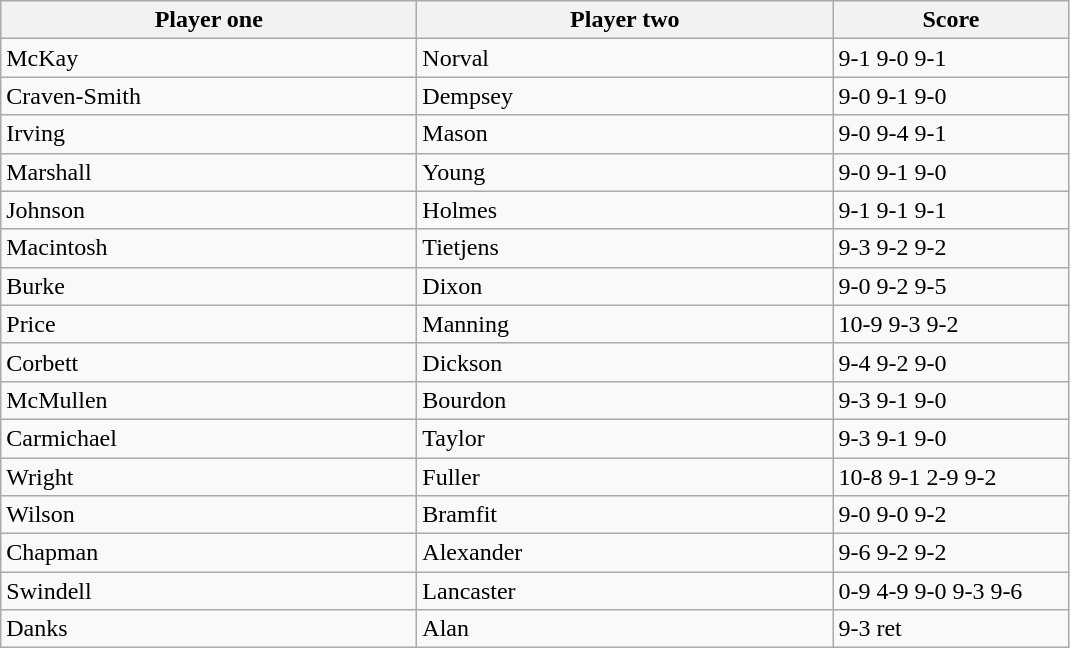<table class="wikitable">
<tr>
<th width=270>Player one</th>
<th width=270>Player two</th>
<th width=150>Score</th>
</tr>
<tr>
<td> McKay</td>
<td> Norval</td>
<td>9-1 9-0 9-1</td>
</tr>
<tr>
<td> Craven-Smith</td>
<td> Dempsey</td>
<td>9-0 9-1 9-0</td>
</tr>
<tr>
<td> Irving</td>
<td> Mason</td>
<td>9-0 9-4 9-1</td>
</tr>
<tr>
<td> Marshall</td>
<td> Young</td>
<td>9-0 9-1 9-0</td>
</tr>
<tr>
<td> Johnson</td>
<td> Holmes</td>
<td>9-1 9-1 9-1</td>
</tr>
<tr>
<td> Macintosh</td>
<td> Tietjens</td>
<td>9-3 9-2 9-2</td>
</tr>
<tr>
<td> Burke</td>
<td> Dixon</td>
<td>9-0 9-2 9-5</td>
</tr>
<tr>
<td> Price</td>
<td> Manning</td>
<td>10-9 9-3 9-2</td>
</tr>
<tr>
<td> Corbett</td>
<td> Dickson</td>
<td>9-4 9-2 9-0</td>
</tr>
<tr>
<td> McMullen</td>
<td> Bourdon</td>
<td>9-3 9-1 9-0</td>
</tr>
<tr>
<td> Carmichael</td>
<td> Taylor</td>
<td>9-3 9-1 9-0</td>
</tr>
<tr>
<td> Wright</td>
<td> Fuller</td>
<td>10-8 9-1 2-9 9-2</td>
</tr>
<tr>
<td> Wilson</td>
<td> Bramfit</td>
<td>9-0 9-0 9-2</td>
</tr>
<tr>
<td> Chapman</td>
<td> Alexander</td>
<td>9-6 9-2 9-2</td>
</tr>
<tr>
<td> Swindell</td>
<td> Lancaster</td>
<td>0-9 4-9 9-0 9-3 9-6</td>
</tr>
<tr>
<td> Danks</td>
<td> Alan</td>
<td>9-3 ret</td>
</tr>
</table>
